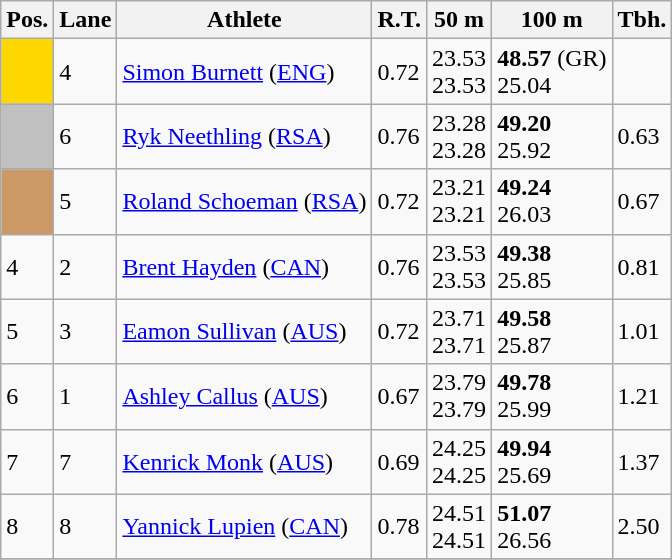<table class="wikitable">
<tr>
<th>Pos.</th>
<th>Lane</th>
<th>Athlete</th>
<th>R.T.</th>
<th>50 m</th>
<th>100 m</th>
<th>Tbh.</th>
</tr>
<tr>
<td style="text-align:center;background-color:gold;"></td>
<td>4</td>
<td> <a href='#'>Simon Burnett</a> (<a href='#'>ENG</a>)</td>
<td>0.72</td>
<td>23.53<br>23.53</td>
<td><strong>48.57</strong> (GR)<br>25.04</td>
<td> </td>
</tr>
<tr>
<td style="text-align:center;background-color:silver;"></td>
<td>6</td>
<td> <a href='#'>Ryk Neethling</a> (<a href='#'>RSA</a>)</td>
<td>0.76</td>
<td>23.28<br>23.28</td>
<td><strong>49.20</strong><br>25.92</td>
<td>0.63</td>
</tr>
<tr>
<td style="text-align:center;background-color:#cc9966;"></td>
<td>5</td>
<td> <a href='#'>Roland Schoeman</a> (<a href='#'>RSA</a>)</td>
<td>0.72</td>
<td>23.21<br>23.21</td>
<td><strong>49.24</strong><br>26.03</td>
<td>0.67</td>
</tr>
<tr>
<td>4</td>
<td>2</td>
<td> <a href='#'>Brent Hayden</a> (<a href='#'>CAN</a>)</td>
<td>0.76</td>
<td>23.53<br>23.53</td>
<td><strong>49.38</strong><br>25.85</td>
<td>0.81</td>
</tr>
<tr>
<td>5</td>
<td>3</td>
<td> <a href='#'>Eamon Sullivan</a> (<a href='#'>AUS</a>)</td>
<td>0.72</td>
<td>23.71<br>23.71</td>
<td><strong>49.58</strong><br>25.87</td>
<td>1.01</td>
</tr>
<tr>
<td>6</td>
<td>1</td>
<td> <a href='#'>Ashley Callus</a> (<a href='#'>AUS</a>)</td>
<td>0.67</td>
<td>23.79<br>23.79</td>
<td><strong>49.78</strong><br>25.99</td>
<td>1.21</td>
</tr>
<tr>
<td>7</td>
<td>7</td>
<td> <a href='#'>Kenrick Monk</a> (<a href='#'>AUS</a>)</td>
<td>0.69</td>
<td>24.25<br>24.25</td>
<td><strong>49.94</strong><br>25.69</td>
<td>1.37</td>
</tr>
<tr>
<td>8</td>
<td>8</td>
<td> <a href='#'>Yannick Lupien</a> (<a href='#'>CAN</a>)</td>
<td>0.78</td>
<td>24.51<br>24.51</td>
<td><strong>51.07</strong><br>26.56</td>
<td>2.50</td>
</tr>
<tr>
</tr>
</table>
